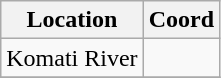<table class="wikitable">
<tr>
<th>Location</th>
<th>Coord</th>
</tr>
<tr>
<td>Komati River</td>
<td></td>
</tr>
<tr>
</tr>
</table>
